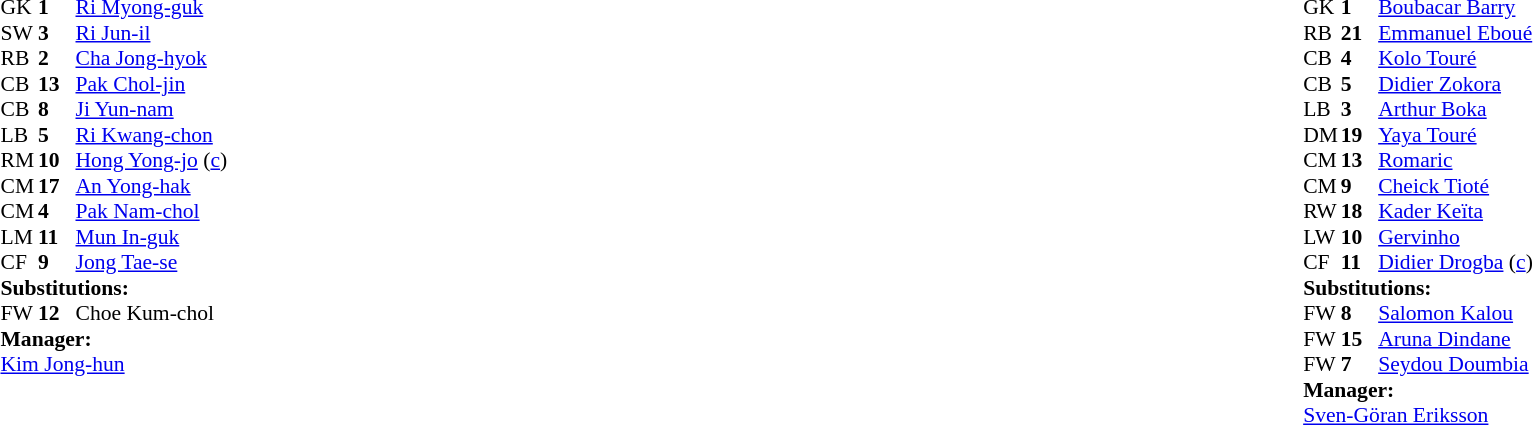<table width="100%">
<tr>
<td valign="top" width="40%"><br><table style="font-size: 90%" cellspacing="0" cellpadding="0">
<tr>
<th width="25"></th>
<th width="25"></th>
</tr>
<tr>
<td>GK</td>
<td><strong>1</strong></td>
<td><a href='#'>Ri Myong-guk</a></td>
</tr>
<tr>
<td>SW</td>
<td><strong>3</strong></td>
<td><a href='#'>Ri Jun-il</a></td>
</tr>
<tr>
<td>RB</td>
<td><strong>2</strong></td>
<td><a href='#'>Cha Jong-hyok</a></td>
</tr>
<tr>
<td>CB</td>
<td><strong>13</strong></td>
<td><a href='#'>Pak Chol-jin</a></td>
</tr>
<tr>
<td>CB</td>
<td><strong>8</strong></td>
<td><a href='#'>Ji Yun-nam</a></td>
</tr>
<tr>
<td>LB</td>
<td><strong>5</strong></td>
<td><a href='#'>Ri Kwang-chon</a></td>
</tr>
<tr>
<td>RM</td>
<td><strong>10</strong></td>
<td><a href='#'>Hong Yong-jo</a> (<a href='#'>c</a>)</td>
</tr>
<tr>
<td>CM</td>
<td><strong>17</strong></td>
<td><a href='#'>An Yong-hak</a></td>
</tr>
<tr>
<td>CM</td>
<td><strong>4</strong></td>
<td><a href='#'>Pak Nam-chol</a></td>
</tr>
<tr>
<td>LM</td>
<td><strong>11</strong></td>
<td><a href='#'>Mun In-guk</a></td>
<td></td>
<td></td>
</tr>
<tr>
<td>CF</td>
<td><strong>9</strong></td>
<td><a href='#'>Jong Tae-se</a></td>
</tr>
<tr>
<td colspan=3><strong>Substitutions:</strong></td>
</tr>
<tr>
<td>FW</td>
<td><strong>12</strong></td>
<td>Choe Kum-chol</td>
<td></td>
<td></td>
</tr>
<tr>
<td colspan=3><strong>Manager:</strong></td>
</tr>
<tr>
<td colspan=3><a href='#'>Kim Jong-hun</a></td>
</tr>
</table>
</td>
<td valign="top"></td>
<td valign="top" width="50%"><br><table style="font-size: 90%" cellspacing="0" cellpadding="0" align="center">
<tr>
<th width=25></th>
<th width=25></th>
</tr>
<tr>
<td>GK</td>
<td><strong>1</strong></td>
<td><a href='#'>Boubacar Barry</a></td>
</tr>
<tr>
<td>RB</td>
<td><strong>21</strong></td>
<td><a href='#'>Emmanuel Eboué</a></td>
</tr>
<tr>
<td>CB</td>
<td><strong>4</strong></td>
<td><a href='#'>Kolo Touré</a></td>
</tr>
<tr>
<td>CB</td>
<td><strong>5</strong></td>
<td><a href='#'>Didier Zokora</a></td>
</tr>
<tr>
<td>LB</td>
<td><strong>3</strong></td>
<td><a href='#'>Arthur Boka</a></td>
</tr>
<tr>
<td>DM</td>
<td><strong>19</strong></td>
<td><a href='#'>Yaya Touré</a></td>
</tr>
<tr>
<td>CM</td>
<td><strong>13</strong></td>
<td><a href='#'>Romaric</a></td>
<td></td>
<td></td>
</tr>
<tr>
<td>CM</td>
<td><strong>9</strong></td>
<td><a href='#'>Cheick Tioté</a></td>
</tr>
<tr>
<td>RW</td>
<td><strong>18</strong></td>
<td><a href='#'>Kader Keïta</a></td>
<td></td>
<td></td>
</tr>
<tr>
<td>LW</td>
<td><strong>10</strong></td>
<td><a href='#'>Gervinho</a></td>
<td></td>
<td></td>
</tr>
<tr>
<td>CF</td>
<td><strong>11</strong></td>
<td><a href='#'>Didier Drogba</a> (<a href='#'>c</a>)</td>
</tr>
<tr>
<td colspan=3><strong>Substitutions:</strong></td>
</tr>
<tr>
<td>FW</td>
<td><strong>8</strong></td>
<td><a href='#'>Salomon Kalou</a></td>
<td></td>
<td></td>
</tr>
<tr>
<td>FW</td>
<td><strong>15</strong></td>
<td><a href='#'>Aruna Dindane</a></td>
<td></td>
<td></td>
</tr>
<tr>
<td>FW</td>
<td><strong>7</strong></td>
<td><a href='#'>Seydou Doumbia</a></td>
<td></td>
<td></td>
</tr>
<tr>
<td colspan=3><strong>Manager:</strong></td>
</tr>
<tr>
<td colspan=4> <a href='#'>Sven-Göran Eriksson</a></td>
</tr>
</table>
</td>
</tr>
</table>
